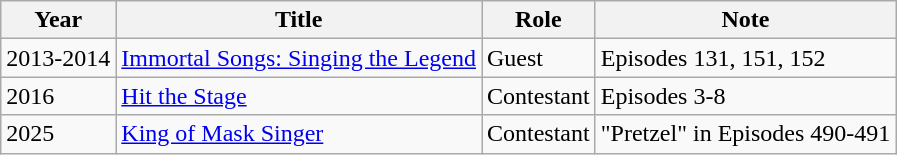<table class="wikitable">
<tr>
<th>Year</th>
<th>Title</th>
<th>Role</th>
<th>Note</th>
</tr>
<tr>
<td>2013-2014</td>
<td><a href='#'>Immortal Songs: Singing the Legend</a></td>
<td>Guest</td>
<td>Episodes 131, 151, 152</td>
</tr>
<tr>
<td>2016</td>
<td><a href='#'>Hit the Stage</a></td>
<td>Contestant</td>
<td>Episodes 3-8</td>
</tr>
<tr>
<td>2025</td>
<td><a href='#'>King of Mask Singer</a></td>
<td>Contestant</td>
<td>"Pretzel" in Episodes 490-491</td>
</tr>
</table>
